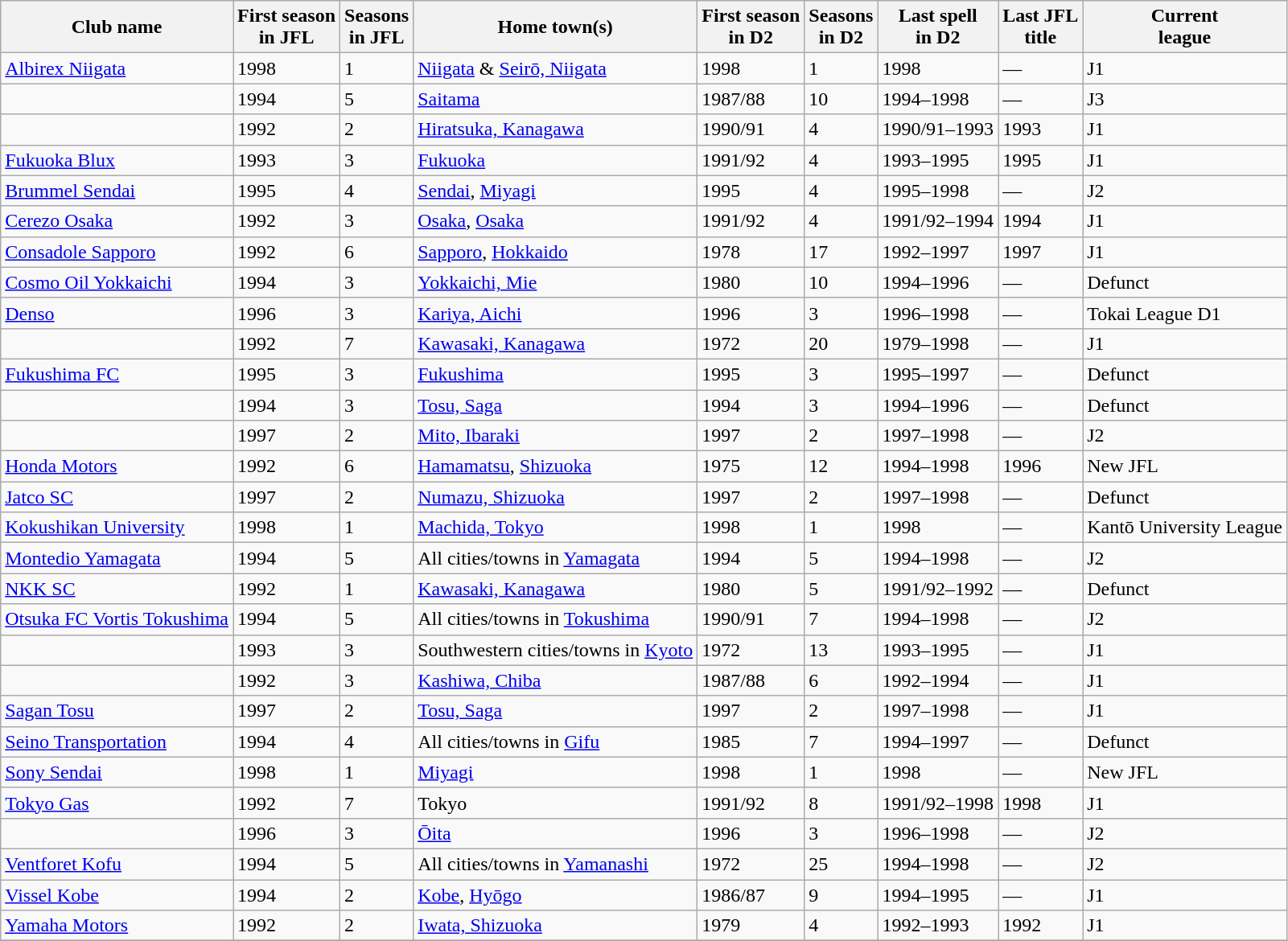<table class="wikitable sortable">
<tr>
<th>Club name</th>
<th>First season<br>in JFL</th>
<th>Seasons<br>in JFL</th>
<th>Home town(s)</th>
<th>First season<br>in D2</th>
<th>Seasons<br>in D2</th>
<th>Last spell<br>in D2</th>
<th>Last JFL<br>title</th>
<th>Current<br>league</th>
</tr>
<tr>
<td><a href='#'>Albirex Niigata</a></td>
<td>1998</td>
<td>1</td>
<td><a href='#'>Niigata</a> & <a href='#'>Seirō, Niigata</a></td>
<td>1998</td>
<td>1</td>
<td>1998</td>
<td>—</td>
<td>J1</td>
</tr>
<tr>
<td></td>
<td>1994</td>
<td>5</td>
<td><a href='#'>Saitama</a></td>
<td>1987/88</td>
<td>10</td>
<td>1994–1998</td>
<td>—</td>
<td>J3</td>
</tr>
<tr>
<td></td>
<td>1992</td>
<td>2</td>
<td><a href='#'>Hiratsuka, Kanagawa</a></td>
<td>1990/91</td>
<td>4</td>
<td>1990/91–1993</td>
<td>1993</td>
<td>J1</td>
</tr>
<tr>
<td><a href='#'>Fukuoka Blux</a></td>
<td>1993</td>
<td>3</td>
<td><a href='#'>Fukuoka</a></td>
<td>1991/92</td>
<td>4</td>
<td>1993–1995</td>
<td>1995</td>
<td>J1</td>
</tr>
<tr>
<td><a href='#'>Brummel Sendai</a></td>
<td>1995</td>
<td>4</td>
<td><a href='#'>Sendai</a>, <a href='#'>Miyagi</a></td>
<td>1995</td>
<td>4</td>
<td>1995–1998</td>
<td>—</td>
<td>J2</td>
</tr>
<tr>
<td><a href='#'>Cerezo Osaka</a></td>
<td>1992</td>
<td>3</td>
<td><a href='#'>Osaka</a>, <a href='#'>Osaka</a></td>
<td>1991/92</td>
<td>4</td>
<td>1991/92–1994</td>
<td>1994</td>
<td>J1</td>
</tr>
<tr>
<td><a href='#'>Consadole Sapporo</a></td>
<td>1992</td>
<td>6</td>
<td><a href='#'>Sapporo</a>, <a href='#'>Hokkaido</a></td>
<td>1978</td>
<td>17</td>
<td>1992–1997</td>
<td>1997</td>
<td>J1</td>
</tr>
<tr>
<td><a href='#'>Cosmo Oil Yokkaichi</a></td>
<td>1994</td>
<td>3</td>
<td><a href='#'>Yokkaichi, Mie</a></td>
<td>1980</td>
<td>10</td>
<td>1994–1996</td>
<td>—</td>
<td>Defunct</td>
</tr>
<tr>
<td><a href='#'>Denso</a></td>
<td>1996</td>
<td>3</td>
<td><a href='#'>Kariya, Aichi</a></td>
<td>1996</td>
<td>3</td>
<td>1996–1998</td>
<td>—</td>
<td>Tokai League D1</td>
</tr>
<tr>
<td></td>
<td>1992</td>
<td>7</td>
<td><a href='#'>Kawasaki, Kanagawa</a></td>
<td>1972</td>
<td>20</td>
<td>1979–1998</td>
<td>—</td>
<td>J1</td>
</tr>
<tr>
<td><a href='#'>Fukushima FC</a></td>
<td>1995</td>
<td>3</td>
<td><a href='#'>Fukushima</a></td>
<td>1995</td>
<td>3</td>
<td>1995–1997</td>
<td>—</td>
<td>Defunct</td>
</tr>
<tr>
<td></td>
<td>1994</td>
<td>3</td>
<td><a href='#'>Tosu, Saga</a></td>
<td>1994</td>
<td>3</td>
<td>1994–1996</td>
<td>—</td>
<td>Defunct</td>
</tr>
<tr>
<td></td>
<td>1997</td>
<td>2</td>
<td><a href='#'>Mito, Ibaraki</a></td>
<td>1997</td>
<td>2</td>
<td>1997–1998</td>
<td>—</td>
<td>J2</td>
</tr>
<tr>
<td><a href='#'>Honda Motors</a></td>
<td>1992</td>
<td>6</td>
<td><a href='#'>Hamamatsu</a>, <a href='#'>Shizuoka</a></td>
<td>1975</td>
<td>12</td>
<td>1994–1998</td>
<td>1996</td>
<td>New JFL</td>
</tr>
<tr>
<td><a href='#'>Jatco SC</a></td>
<td>1997</td>
<td>2</td>
<td><a href='#'>Numazu, Shizuoka</a></td>
<td>1997</td>
<td>2</td>
<td>1997–1998</td>
<td>—</td>
<td>Defunct</td>
</tr>
<tr>
<td><a href='#'>Kokushikan University</a></td>
<td>1998</td>
<td>1</td>
<td><a href='#'>Machida, Tokyo</a></td>
<td>1998</td>
<td>1</td>
<td>1998</td>
<td>—</td>
<td>Kantō University League</td>
</tr>
<tr>
<td><a href='#'>Montedio Yamagata</a></td>
<td>1994</td>
<td>5</td>
<td>All cities/towns in <a href='#'>Yamagata</a></td>
<td>1994</td>
<td>5</td>
<td>1994–1998</td>
<td>—</td>
<td>J2</td>
</tr>
<tr>
<td><a href='#'>NKK SC</a></td>
<td>1992</td>
<td>1</td>
<td><a href='#'>Kawasaki, Kanagawa</a></td>
<td>1980</td>
<td>5</td>
<td>1991/92–1992</td>
<td>—</td>
<td>Defunct</td>
</tr>
<tr>
<td><a href='#'>Otsuka FC Vortis Tokushima</a></td>
<td>1994</td>
<td>5</td>
<td>All cities/towns in <a href='#'>Tokushima</a></td>
<td>1990/91</td>
<td>7</td>
<td>1994–1998</td>
<td>—</td>
<td>J2</td>
</tr>
<tr>
<td></td>
<td>1993</td>
<td>3</td>
<td>Southwestern cities/towns in <a href='#'>Kyoto</a></td>
<td>1972</td>
<td>13</td>
<td>1993–1995</td>
<td>—</td>
<td>J1</td>
</tr>
<tr>
<td></td>
<td>1992</td>
<td>3</td>
<td><a href='#'>Kashiwa, Chiba</a></td>
<td>1987/88</td>
<td>6</td>
<td>1992–1994</td>
<td>—</td>
<td>J1</td>
</tr>
<tr>
<td><a href='#'>Sagan Tosu</a></td>
<td>1997</td>
<td>2</td>
<td><a href='#'>Tosu, Saga</a></td>
<td>1997</td>
<td>2</td>
<td>1997–1998</td>
<td>—</td>
<td>J1</td>
</tr>
<tr>
<td><a href='#'>Seino Transportation</a></td>
<td>1994</td>
<td>4</td>
<td>All cities/towns in <a href='#'>Gifu</a></td>
<td>1985</td>
<td>7</td>
<td>1994–1997</td>
<td>—</td>
<td>Defunct</td>
</tr>
<tr>
<td><a href='#'>Sony Sendai</a></td>
<td>1998</td>
<td>1</td>
<td><a href='#'>Miyagi</a></td>
<td>1998</td>
<td>1</td>
<td>1998</td>
<td>—</td>
<td>New JFL</td>
</tr>
<tr>
<td><a href='#'>Tokyo Gas</a></td>
<td>1992</td>
<td>7</td>
<td>Tokyo</td>
<td>1991/92</td>
<td>8</td>
<td>1991/92–1998</td>
<td>1998</td>
<td>J1</td>
</tr>
<tr>
<td></td>
<td>1996</td>
<td>3</td>
<td><a href='#'>Ōita</a></td>
<td>1996</td>
<td>3</td>
<td>1996–1998</td>
<td>—</td>
<td>J2</td>
</tr>
<tr>
<td><a href='#'>Ventforet Kofu</a></td>
<td>1994</td>
<td>5</td>
<td>All cities/towns in <a href='#'>Yamanashi</a></td>
<td>1972</td>
<td>25</td>
<td>1994–1998</td>
<td>—</td>
<td>J2</td>
</tr>
<tr>
<td><a href='#'>Vissel Kobe</a></td>
<td>1994</td>
<td>2</td>
<td><a href='#'>Kobe</a>, <a href='#'>Hyōgo</a></td>
<td>1986/87</td>
<td>9</td>
<td>1994–1995</td>
<td>—</td>
<td>J1</td>
</tr>
<tr>
<td><a href='#'>Yamaha Motors</a></td>
<td>1992</td>
<td>2</td>
<td><a href='#'>Iwata, Shizuoka</a></td>
<td>1979</td>
<td>4</td>
<td>1992–1993</td>
<td>1992</td>
<td>J1</td>
</tr>
<tr>
</tr>
</table>
